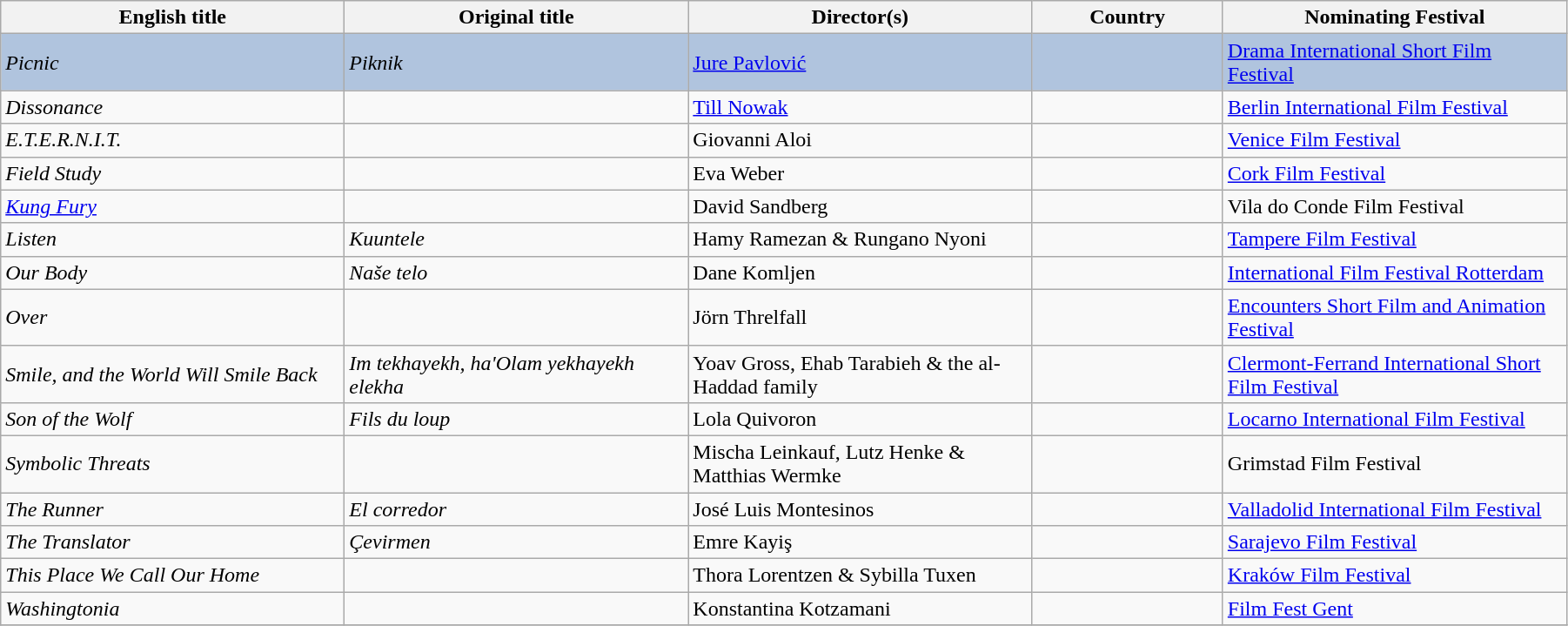<table class="wikitable" width="95%" align="centre">
<tr>
<th width="18%">English title</th>
<th width="18%">Original title</th>
<th width="18%">Director(s)</th>
<th width="10%">Country</th>
<th width="18%">Nominating Festival</th>
</tr>
<tr style="background:#B0C4DE;">
<td><em>Picnic</em></td>
<td><em>Piknik</em></td>
<td><a href='#'>Jure Pavlović</a></td>
<td></td>
<td><a href='#'>Drama International Short Film Festival</a></td>
</tr>
<tr>
<td><em>Dissonance</em></td>
<td></td>
<td><a href='#'>Till Nowak</a></td>
<td></td>
<td><a href='#'>Berlin International Film Festival</a></td>
</tr>
<tr>
<td><em>E.T.E.R.N.I.T.</em></td>
<td></td>
<td>Giovanni Aloi</td>
<td></td>
<td><a href='#'>Venice Film Festival</a></td>
</tr>
<tr>
<td><em>Field Study</em></td>
<td></td>
<td>Eva Weber</td>
<td></td>
<td><a href='#'>Cork Film Festival</a></td>
</tr>
<tr>
<td><em><a href='#'>Kung Fury</a></em></td>
<td></td>
<td>David Sandberg</td>
<td></td>
<td>Vila do Conde Film Festival</td>
</tr>
<tr>
<td><em>Listen</em></td>
<td><em>Kuuntele</em></td>
<td>Hamy Ramezan & Rungano Nyoni</td>
<td></td>
<td><a href='#'>Tampere Film Festival</a></td>
</tr>
<tr>
<td><em>Our Body</em></td>
<td><em>Naše telo</em></td>
<td>Dane Komljen</td>
<td></td>
<td><a href='#'>International Film Festival Rotterdam</a></td>
</tr>
<tr>
<td><em>Over</em></td>
<td></td>
<td>Jörn Threlfall</td>
<td></td>
<td><a href='#'>Encounters Short Film and Animation Festival</a></td>
</tr>
<tr>
<td><em>Smile, and the World Will Smile Back</em></td>
<td><em>Im tekhayekh, ha'Olam yekhayekh elekha</em></td>
<td>Yoav Gross, Ehab Tarabieh & the al-Haddad family</td>
<td> </td>
<td><a href='#'>Clermont-Ferrand International Short Film Festival</a></td>
</tr>
<tr>
<td><em>Son of the Wolf</em></td>
<td><em>Fils du loup</em></td>
<td>Lola Quivoron</td>
<td></td>
<td><a href='#'>Locarno International Film Festival</a></td>
</tr>
<tr>
<td><em>Symbolic Threats</em></td>
<td></td>
<td>Mischa Leinkauf, Lutz Henke & Matthias Wermke</td>
<td></td>
<td>Grimstad Film Festival</td>
</tr>
<tr>
<td><em>The Runner</em></td>
<td><em>El corredor</em></td>
<td>José Luis Montesinos</td>
<td></td>
<td><a href='#'>Valladolid International Film Festival</a></td>
</tr>
<tr>
<td><em>The Translator</em></td>
<td><em>Çevirmen</em></td>
<td>Emre Kayiş</td>
<td> </td>
<td><a href='#'>Sarajevo Film Festival</a></td>
</tr>
<tr>
<td><em>This Place We Call Our Home</em></td>
<td></td>
<td>Thora Lorentzen & Sybilla Tuxen</td>
<td></td>
<td><a href='#'>Kraków Film Festival</a></td>
</tr>
<tr>
<td><em>Washingtonia</em></td>
<td></td>
<td>Konstantina Kotzamani</td>
<td></td>
<td><a href='#'>Film Fest Gent</a></td>
</tr>
<tr>
</tr>
</table>
